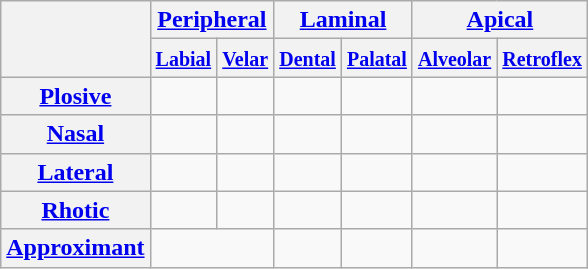<table class="wikitable" style="text-align:center">
<tr>
<th rowspan="2"></th>
<th colspan="2"><a href='#'>Peripheral</a></th>
<th colspan="2"><a href='#'>Laminal</a></th>
<th colspan="2"><a href='#'>Apical</a></th>
</tr>
<tr>
<th><a href='#'><small>Labial</small></a></th>
<th><a href='#'><small>Velar</small></a></th>
<th><a href='#'><small>Dental</small></a></th>
<th><a href='#'><small>Palatal</small></a></th>
<th><a href='#'><small>Alveolar</small></a></th>
<th><a href='#'><small>Retroflex</small></a></th>
</tr>
<tr>
<th><a href='#'>Plosive</a></th>
<td></td>
<td></td>
<td></td>
<td></td>
<td></td>
<td></td>
</tr>
<tr>
<th><a href='#'>Nasal</a></th>
<td></td>
<td></td>
<td></td>
<td></td>
<td></td>
<td></td>
</tr>
<tr>
<th><a href='#'>Lateral</a></th>
<td></td>
<td></td>
<td></td>
<td></td>
<td></td>
<td></td>
</tr>
<tr>
<th><a href='#'>Rhotic</a></th>
<td></td>
<td></td>
<td></td>
<td></td>
<td></td>
<td></td>
</tr>
<tr>
<th><a href='#'>Approximant</a></th>
<td colspan="2"></td>
<td></td>
<td></td>
<td></td>
<td></td>
</tr>
</table>
